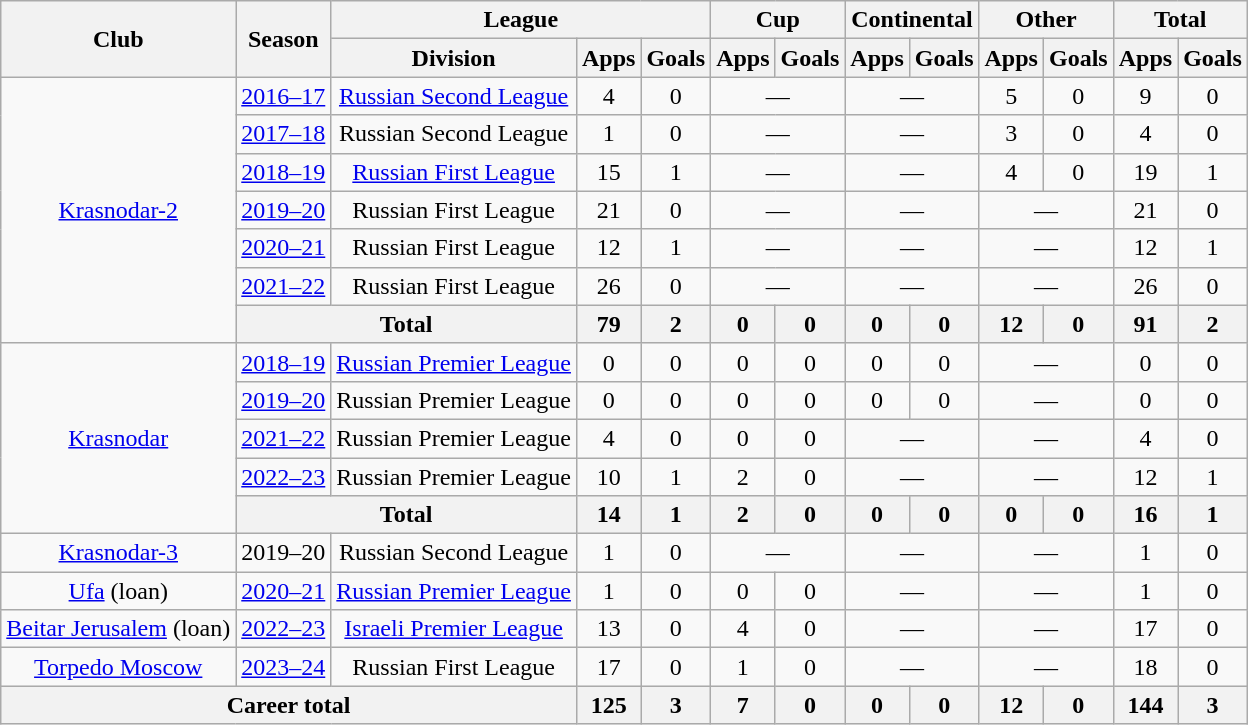<table class="wikitable" style="text-align: center;">
<tr>
<th rowspan=2>Club</th>
<th rowspan=2>Season</th>
<th colspan=3>League</th>
<th colspan=2>Cup</th>
<th colspan=2>Continental</th>
<th colspan=2>Other</th>
<th colspan=2>Total</th>
</tr>
<tr>
<th>Division</th>
<th>Apps</th>
<th>Goals</th>
<th>Apps</th>
<th>Goals</th>
<th>Apps</th>
<th>Goals</th>
<th>Apps</th>
<th>Goals</th>
<th>Apps</th>
<th>Goals</th>
</tr>
<tr>
<td rowspan="7"><a href='#'>Krasnodar-2</a></td>
<td><a href='#'>2016–17</a></td>
<td><a href='#'>Russian Second League</a></td>
<td>4</td>
<td>0</td>
<td colspan=2>—</td>
<td colspan=2>—</td>
<td>5</td>
<td>0</td>
<td>9</td>
<td>0</td>
</tr>
<tr>
<td><a href='#'>2017–18</a></td>
<td>Russian Second League</td>
<td>1</td>
<td>0</td>
<td colspan=2>—</td>
<td colspan=2>—</td>
<td>3</td>
<td>0</td>
<td>4</td>
<td>0</td>
</tr>
<tr>
<td><a href='#'>2018–19</a></td>
<td><a href='#'>Russian First League</a></td>
<td>15</td>
<td>1</td>
<td colspan=2>—</td>
<td colspan=2>—</td>
<td>4</td>
<td>0</td>
<td>19</td>
<td>1</td>
</tr>
<tr>
<td><a href='#'>2019–20</a></td>
<td>Russian First League</td>
<td>21</td>
<td>0</td>
<td colspan=2>—</td>
<td colspan=2>—</td>
<td colspan=2>—</td>
<td>21</td>
<td>0</td>
</tr>
<tr>
<td><a href='#'>2020–21</a></td>
<td>Russian First League</td>
<td>12</td>
<td>1</td>
<td colspan=2>—</td>
<td colspan=2>—</td>
<td colspan=2>—</td>
<td>12</td>
<td>1</td>
</tr>
<tr>
<td><a href='#'>2021–22</a></td>
<td>Russian First League</td>
<td>26</td>
<td>0</td>
<td colspan=2>—</td>
<td colspan=2>—</td>
<td colspan=2>—</td>
<td>26</td>
<td>0</td>
</tr>
<tr>
<th colspan=2>Total</th>
<th>79</th>
<th>2</th>
<th>0</th>
<th>0</th>
<th>0</th>
<th>0</th>
<th>12</th>
<th>0</th>
<th>91</th>
<th>2</th>
</tr>
<tr>
<td rowspan="5"><a href='#'>Krasnodar</a></td>
<td><a href='#'>2018–19</a></td>
<td><a href='#'>Russian Premier League</a></td>
<td>0</td>
<td>0</td>
<td>0</td>
<td>0</td>
<td>0</td>
<td>0</td>
<td colspan=2>—</td>
<td>0</td>
<td>0</td>
</tr>
<tr>
<td><a href='#'>2019–20</a></td>
<td>Russian Premier League</td>
<td>0</td>
<td>0</td>
<td>0</td>
<td>0</td>
<td>0</td>
<td>0</td>
<td colspan=2>—</td>
<td>0</td>
<td>0</td>
</tr>
<tr>
<td><a href='#'>2021–22</a></td>
<td>Russian Premier League</td>
<td>4</td>
<td>0</td>
<td>0</td>
<td>0</td>
<td colspan=2>—</td>
<td colspan=2>—</td>
<td>4</td>
<td>0</td>
</tr>
<tr>
<td><a href='#'>2022–23</a></td>
<td>Russian Premier League</td>
<td>10</td>
<td>1</td>
<td>2</td>
<td>0</td>
<td colspan=2>—</td>
<td colspan=2>—</td>
<td>12</td>
<td>1</td>
</tr>
<tr>
<th colspan=2>Total</th>
<th>14</th>
<th>1</th>
<th>2</th>
<th>0</th>
<th>0</th>
<th>0</th>
<th>0</th>
<th>0</th>
<th>16</th>
<th>1</th>
</tr>
<tr>
<td><a href='#'>Krasnodar-3</a></td>
<td>2019–20</td>
<td>Russian Second League</td>
<td>1</td>
<td>0</td>
<td colspan=2>—</td>
<td colspan=2>—</td>
<td colspan=2>—</td>
<td>1</td>
<td>0</td>
</tr>
<tr>
<td><a href='#'>Ufa</a> (loan)</td>
<td><a href='#'>2020–21</a></td>
<td><a href='#'>Russian Premier League</a></td>
<td>1</td>
<td>0</td>
<td>0</td>
<td>0</td>
<td colspan=2>—</td>
<td colspan=2>—</td>
<td>1</td>
<td>0</td>
</tr>
<tr>
<td><a href='#'>Beitar Jerusalem</a> (loan)</td>
<td><a href='#'>2022–23</a></td>
<td><a href='#'>Israeli Premier League</a></td>
<td>13</td>
<td>0</td>
<td>4</td>
<td>0</td>
<td colspan=2>—</td>
<td colspan=2>—</td>
<td>17</td>
<td>0</td>
</tr>
<tr>
<td><a href='#'>Torpedo Moscow</a></td>
<td><a href='#'>2023–24</a></td>
<td>Russian First League</td>
<td>17</td>
<td>0</td>
<td>1</td>
<td>0</td>
<td colspan=2>—</td>
<td colspan=2>—</td>
<td>18</td>
<td>0</td>
</tr>
<tr>
<th colspan=3>Career total</th>
<th>125</th>
<th>3</th>
<th>7</th>
<th>0</th>
<th>0</th>
<th>0</th>
<th>12</th>
<th>0</th>
<th>144</th>
<th>3</th>
</tr>
</table>
